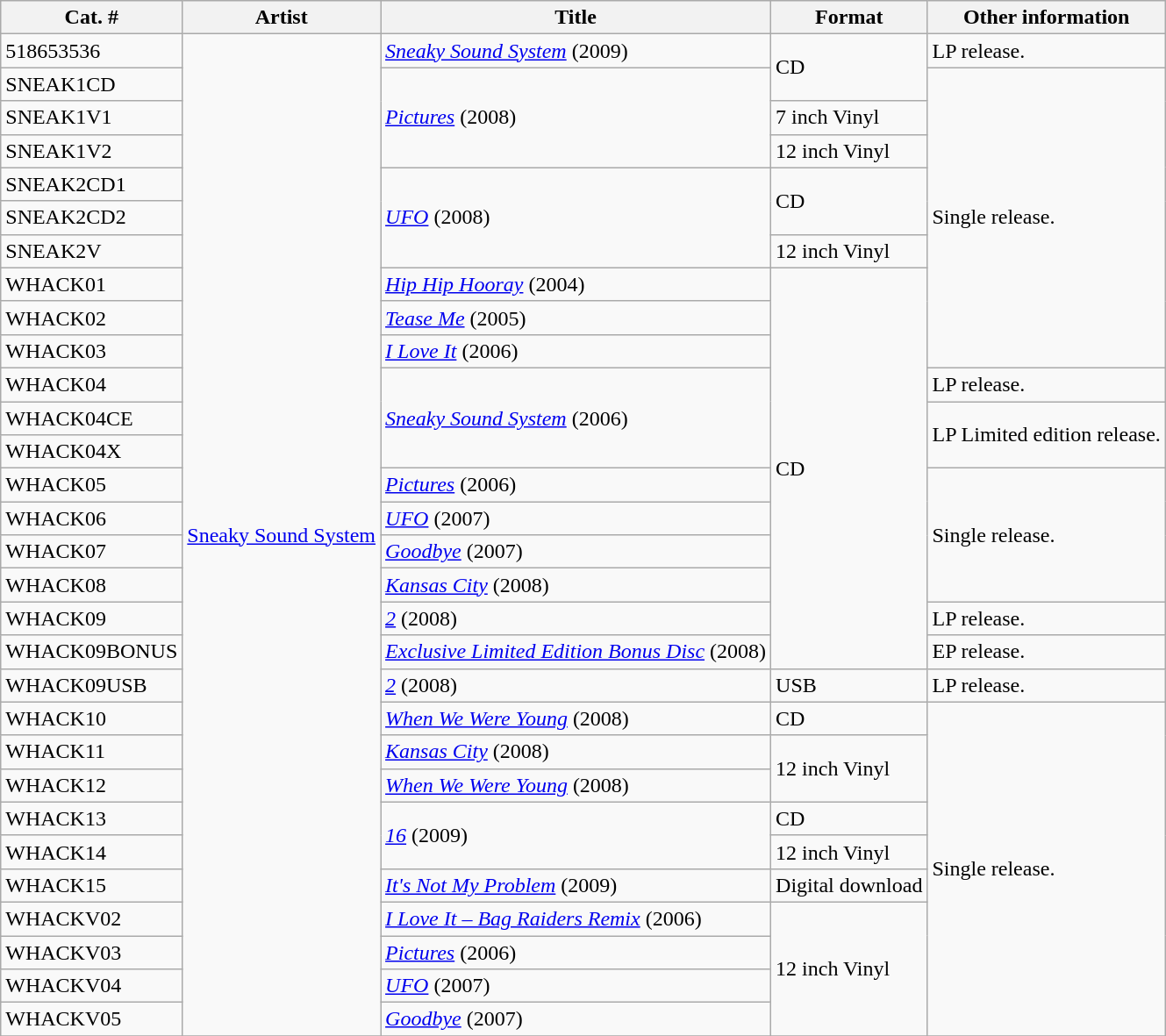<table class="wikitable" border="1">
<tr>
<th>Cat. #</th>
<th>Artist</th>
<th>Title</th>
<th>Format</th>
<th>Other information</th>
</tr>
<tr>
<td>518653536</td>
<td rowspan="30"><a href='#'>Sneaky Sound System</a></td>
<td><em><a href='#'>Sneaky Sound System</a></em> (2009)</td>
<td rowspan="2">CD</td>
<td>LP release.</td>
</tr>
<tr>
<td>SNEAK1CD</td>
<td rowspan="3"><em><a href='#'>Pictures</a></em> (2008)</td>
<td rowspan="9">Single release.</td>
</tr>
<tr>
<td>SNEAK1V1</td>
<td>7 inch Vinyl</td>
</tr>
<tr>
<td>SNEAK1V2</td>
<td>12 inch Vinyl</td>
</tr>
<tr>
<td>SNEAK2CD1</td>
<td rowspan="3"><em><a href='#'>UFO</a></em> (2008)</td>
<td rowspan="2">CD</td>
</tr>
<tr>
<td>SNEAK2CD2</td>
</tr>
<tr>
<td>SNEAK2V</td>
<td>12 inch Vinyl</td>
</tr>
<tr>
<td>WHACK01</td>
<td><em><a href='#'>Hip Hip Hooray</a></em> (2004)</td>
<td rowspan="12">CD</td>
</tr>
<tr>
<td>WHACK02</td>
<td><em><a href='#'>Tease Me</a></em> (2005)</td>
</tr>
<tr>
<td>WHACK03</td>
<td><em><a href='#'>I Love It</a></em> (2006)</td>
</tr>
<tr>
<td>WHACK04</td>
<td rowspan="3"><em><a href='#'>Sneaky Sound System</a></em> (2006)</td>
<td>LP release.</td>
</tr>
<tr>
<td>WHACK04CE</td>
<td rowspan="2">LP Limited edition release.</td>
</tr>
<tr>
<td>WHACK04X</td>
</tr>
<tr>
<td>WHACK05</td>
<td><em><a href='#'>Pictures</a></em> (2006)</td>
<td rowspan="4">Single release.</td>
</tr>
<tr>
<td>WHACK06</td>
<td><em><a href='#'>UFO</a></em> (2007)</td>
</tr>
<tr>
<td>WHACK07</td>
<td><em><a href='#'>Goodbye</a></em> (2007)</td>
</tr>
<tr>
<td>WHACK08</td>
<td><em><a href='#'>Kansas City</a></em> (2008)</td>
</tr>
<tr>
<td>WHACK09</td>
<td><em><a href='#'>2</a></em> (2008)</td>
<td>LP release.</td>
</tr>
<tr>
<td>WHACK09BONUS</td>
<td><em><a href='#'>Exclusive Limited Edition Bonus Disc</a></em> (2008)</td>
<td>EP release.</td>
</tr>
<tr>
<td>WHACK09USB</td>
<td><em><a href='#'>2</a></em> (2008)</td>
<td>USB</td>
<td>LP release.</td>
</tr>
<tr>
<td>WHACK10</td>
<td><em><a href='#'>When We Were Young</a></em> (2008)</td>
<td>CD</td>
<td rowspan="10">Single release.</td>
</tr>
<tr>
<td>WHACK11</td>
<td><em><a href='#'>Kansas City</a></em> (2008)</td>
<td rowspan="2">12 inch Vinyl</td>
</tr>
<tr>
<td>WHACK12</td>
<td><em><a href='#'>When We Were Young</a></em> (2008)</td>
</tr>
<tr>
<td>WHACK13</td>
<td rowspan="2"><em><a href='#'>16</a></em> (2009)</td>
<td>CD</td>
</tr>
<tr>
<td>WHACK14</td>
<td>12 inch Vinyl</td>
</tr>
<tr>
<td>WHACK15</td>
<td><em><a href='#'>It's Not My Problem</a></em> (2009)</td>
<td>Digital download</td>
</tr>
<tr>
<td>WHACKV02</td>
<td><em><a href='#'>I Love It – Bag Raiders Remix</a></em> (2006)</td>
<td rowspan="4">12 inch Vinyl</td>
</tr>
<tr>
<td>WHACKV03</td>
<td><em><a href='#'>Pictures</a></em> (2006)</td>
</tr>
<tr>
<td>WHACKV04</td>
<td><em><a href='#'>UFO</a></em> (2007)</td>
</tr>
<tr>
<td>WHACKV05</td>
<td><em><a href='#'>Goodbye</a></em> (2007)</td>
</tr>
<tr>
</tr>
</table>
